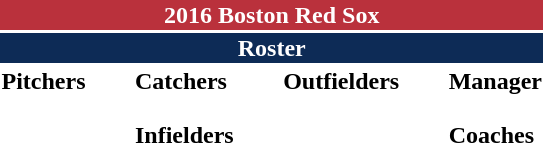<table class="toccolours" style="text-align: left;">
<tr>
<th colspan="10" style="background-color: #ba313c; color: #FFFFFF; text-align: center;">2016 Boston Red Sox</th>
</tr>
<tr>
<td colspan="10" style="background-color:#0d2b56; color: white; text-align: center;"><strong>Roster</strong></td>
</tr>
<tr>
<td valign="top"><strong>Pitchers</strong><br>





















 
</td>
<td width="25px"></td>
<td valign="top"><strong>Catchers</strong><br>



<br><strong>Infielders</strong>











</td>
<td width="25px"></td>
<td valign="top"><strong>Outfielders</strong><br>







</td>
<td width="25px"></td>
<td valign="top"><strong>Manager</strong><br><br><strong>Coaches</strong>
 
 
 
 
 

 
 </td>
</tr>
</table>
